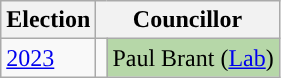<table class="wikitable">
<tr>
<th>Election</th>
<th colspan="2">Councillor</th>
</tr>
<tr>
<td><a href='#'>2023</a></td>
<td style="background-color: "></td>
<td bgcolor="#B6D7A8">Paul Brant (<a href='#'>Lab</a>)</td>
</tr>
</table>
